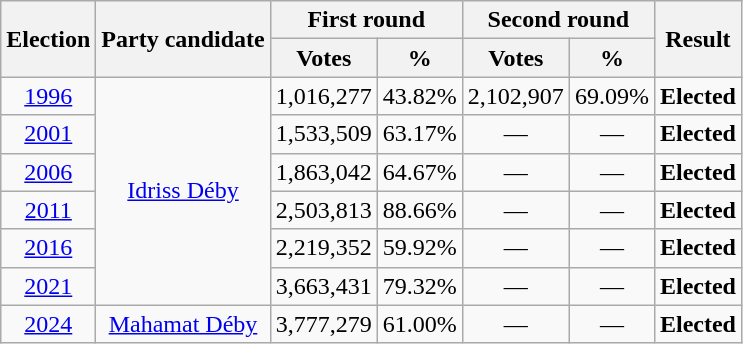<table class=wikitable style=text-align:center>
<tr>
<th rowspan="2">Election</th>
<th rowspan=2>Party candidate</th>
<th colspan=2>First round</th>
<th colspan=2>Second round</th>
<th rowspan=2>Result</th>
</tr>
<tr>
<th>Votes</th>
<th>%</th>
<th>Votes</th>
<th>%</th>
</tr>
<tr>
<td><a href='#'>1996</a></td>
<td rowspan="6"><a href='#'>Idriss Déby</a></td>
<td>1,016,277</td>
<td>43.82%</td>
<td>2,102,907</td>
<td>69.09%</td>
<td><strong>Elected</strong> </td>
</tr>
<tr>
<td><a href='#'>2001</a></td>
<td>1,533,509</td>
<td>63.17%</td>
<td>—</td>
<td>—</td>
<td><strong>Elected</strong> </td>
</tr>
<tr>
<td><a href='#'>2006</a></td>
<td>1,863,042</td>
<td>64.67%</td>
<td>—</td>
<td>—</td>
<td><strong>Elected</strong> </td>
</tr>
<tr>
<td><a href='#'>2011</a></td>
<td>2,503,813</td>
<td>88.66%</td>
<td>—</td>
<td>—</td>
<td><strong>Elected</strong> </td>
</tr>
<tr>
<td><a href='#'>2016</a></td>
<td>2,219,352</td>
<td>59.92%</td>
<td>—</td>
<td>—</td>
<td><strong>Elected</strong> </td>
</tr>
<tr>
<td><a href='#'>2021</a></td>
<td>3,663,431</td>
<td>79.32%</td>
<td>—</td>
<td>—</td>
<td><strong>Elected</strong> </td>
</tr>
<tr>
<td><a href='#'>2024</a></td>
<td><a href='#'>Mahamat Déby</a></td>
<td>3,777,279</td>
<td>61.00%</td>
<td>—</td>
<td>—</td>
<td><strong>Elected</strong> </td>
</tr>
</table>
